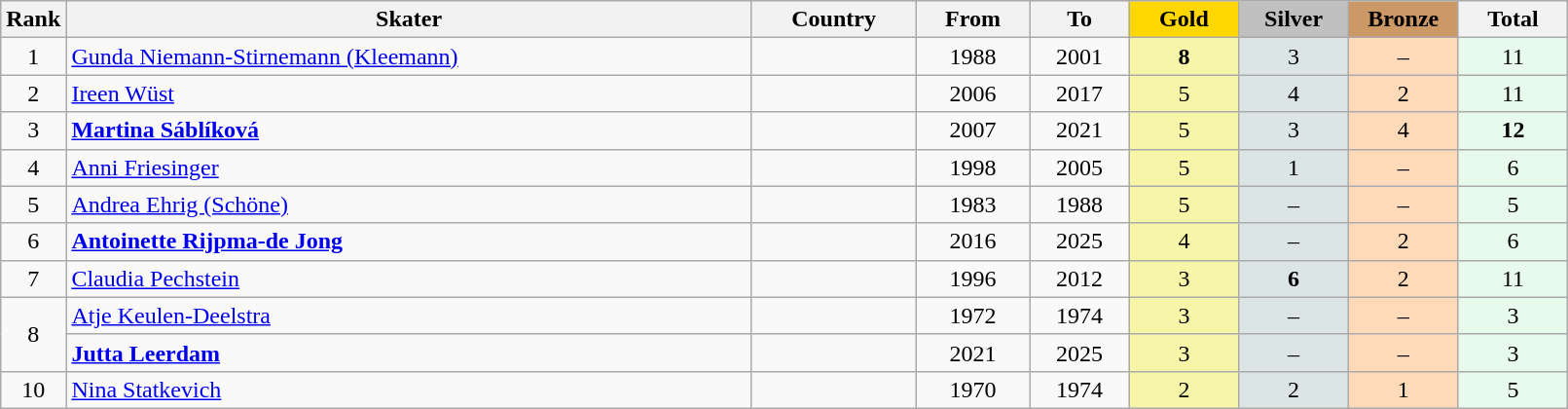<table class="wikitable plainrowheaders" width=85% style="text-align:center;">
<tr style="background-color:#EDEDED;">
<th class="hintergrundfarbe5" style="width:1em">Rank</th>
<th class="hintergrundfarbe5">Skater</th>
<th class="hintergrundfarbe5">Country</th>
<th class="hintergrundfarbe5">From</th>
<th class="hintergrundfarbe5">To</th>
<th style="background:    gold; width:7%">Gold</th>
<th style="background:  silver; width:7%">Silver</th>
<th style="background: #CC9966; width:7%">Bronze</th>
<th class="hintergrundfarbe5" style="width:7%">Total</th>
</tr>
<tr>
<td>1</td>
<td align="left"><a href='#'>Gunda Niemann-Stirnemann (Kleemann)</a></td>
<td align="left"><br></td>
<td>1988</td>
<td>2001</td>
<td bgcolor="#F7F6A8"><strong>8</strong></td>
<td bgcolor="#DCE5E5">3</td>
<td bgcolor="#FFDAB9">–</td>
<td bgcolor="#E7FAEC">11</td>
</tr>
<tr align="center">
<td>2</td>
<td align="left"><a href='#'>Ireen Wüst</a></td>
<td align="left"></td>
<td>2006</td>
<td>2017</td>
<td bgcolor="#F7F6A8">5</td>
<td bgcolor="#DCE5E5">4</td>
<td bgcolor="#FFDAB9">2</td>
<td bgcolor="#E7FAEC">11</td>
</tr>
<tr align="center">
<td>3</td>
<td align="left"><strong><a href='#'>Martina Sáblíková</a></strong></td>
<td align="left"></td>
<td>2007</td>
<td>2021</td>
<td bgcolor="#F7F6A8">5</td>
<td bgcolor="#DCE5E5">3</td>
<td bgcolor="#FFDAB9">4</td>
<td bgcolor="#E7FAEC"><strong>12</strong></td>
</tr>
<tr align="center">
<td>4</td>
<td align="left"><a href='#'>Anni Friesinger</a></td>
<td align="left"></td>
<td>1998</td>
<td>2005</td>
<td bgcolor="#F7F6A8">5</td>
<td bgcolor="#DCE5E5">1</td>
<td bgcolor="#FFDAB9">–</td>
<td bgcolor="#E7FAEC">6</td>
</tr>
<tr align="center">
<td>5</td>
<td align="left"><a href='#'>Andrea Ehrig (Schöne)</a></td>
<td align="left"></td>
<td>1983</td>
<td>1988</td>
<td bgcolor="#F7F6A8">5</td>
<td bgcolor="#DCE5E5">–</td>
<td bgcolor="#FFDAB9">–</td>
<td bgcolor="#E7FAEC">5</td>
</tr>
<tr align="center">
<td>6</td>
<td align="left"><strong><a href='#'>Antoinette Rijpma-de Jong</a></strong></td>
<td align="left"></td>
<td>2016</td>
<td>2025</td>
<td bgcolor="#F7F6A8">4</td>
<td bgcolor="#DCE5E5">–</td>
<td bgcolor="#FFDAB9">2</td>
<td bgcolor="#E7FAEC">6</td>
</tr>
<tr align="center">
<td>7</td>
<td align="left"><a href='#'>Claudia Pechstein</a></td>
<td align="left"></td>
<td>1996</td>
<td>2012</td>
<td bgcolor="#F7F6A8">3</td>
<td bgcolor="#DCE5E5"><strong>6</strong></td>
<td bgcolor="#FFDAB9">2</td>
<td bgcolor="#E7FAEC">11</td>
</tr>
<tr align="center">
<td rowspan="2">8</td>
<td align="left"><a href='#'>Atje Keulen-Deelstra</a></td>
<td align="left"></td>
<td>1972</td>
<td>1974</td>
<td bgcolor="#F7F6A8">3</td>
<td bgcolor="#DCE5E5">–</td>
<td bgcolor="#FFDAB9">–</td>
<td bgcolor="#E7FAEC">3</td>
</tr>
<tr align="center">
<td align="left"><strong><a href='#'>Jutta Leerdam</a></strong></td>
<td align="left"></td>
<td>2021</td>
<td>2025</td>
<td bgcolor="#F7F6A8">3</td>
<td bgcolor="#DCE5E5">–</td>
<td bgcolor="#FFDAB9">–</td>
<td bgcolor="#E7FAEC">3</td>
</tr>
<tr align="center">
<td>10</td>
<td align="left"><a href='#'>Nina Statkevich</a></td>
<td align="left"></td>
<td>1970</td>
<td>1974</td>
<td bgcolor="#F7F6A8">2</td>
<td bgcolor="#DCE5E5">2</td>
<td bgcolor="#FFDAB9">1</td>
<td bgcolor="#E7FAEC">5</td>
</tr>
</table>
